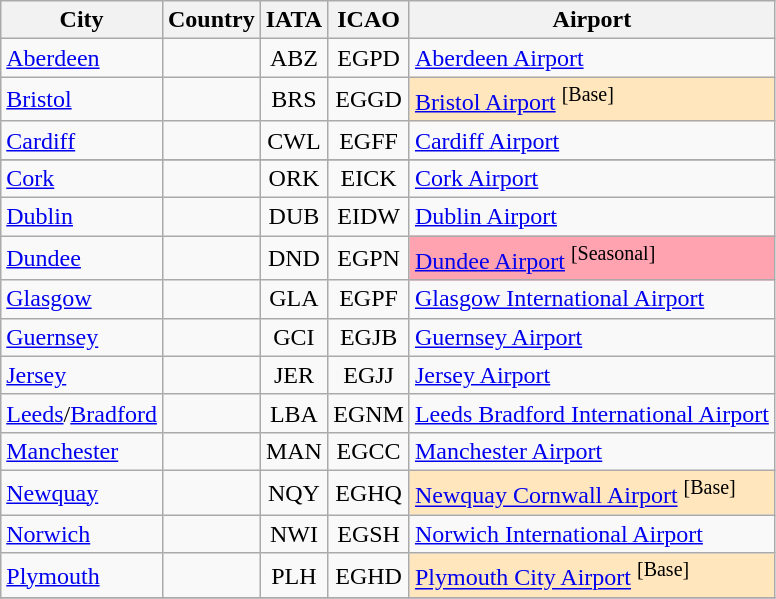<table class="wikitable sortable">
<tr>
<th>City</th>
<th>Country</th>
<th>IATA</th>
<th>ICAO</th>
<th>Airport</th>
</tr>
<tr>
<td><a href='#'>Aberdeen</a></td>
<td><br></td>
<td align=center>ABZ</td>
<td align=center>EGPD</td>
<td><a href='#'>Aberdeen Airport</a></td>
</tr>
<tr>
<td><a href='#'>Bristol</a></td>
<td><br></td>
<td align=center>BRS</td>
<td align=center>EGGD</td>
<td style="background-color: #FFE6BD"><a href='#'>Bristol Airport</a> <sup>[Base]</sup></td>
</tr>
<tr>
<td><a href='#'>Cardiff</a></td>
<td><br></td>
<td align=center>CWL</td>
<td align=center>EGFF</td>
<td><a href='#'>Cardiff Airport</a></td>
</tr>
<tr>
</tr>
<tr>
<td><a href='#'>Cork</a></td>
<td></td>
<td align=center>ORK</td>
<td align=center>EICK</td>
<td><a href='#'>Cork Airport</a></td>
</tr>
<tr>
<td><a href='#'>Dublin</a></td>
<td></td>
<td align=center>DUB</td>
<td align=center>EIDW</td>
<td><a href='#'>Dublin Airport</a></td>
</tr>
<tr>
<td><a href='#'>Dundee</a></td>
<td><br></td>
<td align=center>DND</td>
<td align=center>EGPN</td>
<td style="background-color: #FFA3B1"><a href='#'>Dundee Airport</a> <sup>[Seasonal]</sup></td>
</tr>
<tr>
<td><a href='#'>Glasgow</a></td>
<td><br></td>
<td align=center>GLA</td>
<td align=center>EGPF</td>
<td><a href='#'>Glasgow International Airport</a></td>
</tr>
<tr>
<td><a href='#'>Guernsey</a></td>
<td></td>
<td align=center>GCI</td>
<td align=center>EGJB</td>
<td><a href='#'>Guernsey Airport</a></td>
</tr>
<tr>
<td><a href='#'>Jersey</a></td>
<td></td>
<td align=center>JER</td>
<td align=center>EGJJ</td>
<td><a href='#'>Jersey Airport</a></td>
</tr>
<tr>
<td><a href='#'>Leeds</a>/<a href='#'>Bradford</a></td>
<td><br></td>
<td align=center>LBA</td>
<td align=center>EGNM</td>
<td><a href='#'>Leeds Bradford International Airport</a></td>
</tr>
<tr>
<td><a href='#'>Manchester</a></td>
<td><br></td>
<td align=center>MAN</td>
<td align=center>EGCC</td>
<td><a href='#'>Manchester Airport</a></td>
</tr>
<tr>
<td><a href='#'>Newquay</a></td>
<td><br></td>
<td align=center>NQY</td>
<td align=center>EGHQ</td>
<td style="background-color: #FFE6BD"><a href='#'>Newquay Cornwall Airport</a> <sup>[Base]</sup></td>
</tr>
<tr>
<td><a href='#'>Norwich</a></td>
<td><br></td>
<td align=center>NWI</td>
<td align=center>EGSH</td>
<td><a href='#'>Norwich International Airport</a></td>
</tr>
<tr>
<td><a href='#'>Plymouth</a></td>
<td><br></td>
<td align=center>PLH</td>
<td align=center>EGHD</td>
<td style="background-color: #FFE6BD"><a href='#'>Plymouth City Airport</a> <sup>[Base]</sup></td>
</tr>
<tr>
</tr>
</table>
